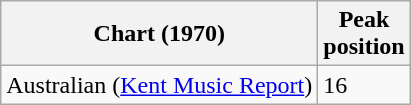<table class="wikitable sortable plainrowheaders">
<tr>
<th scope="col">Chart (1970)</th>
<th scope="col">Peak<br>position</th>
</tr>
<tr>
<td>Australian (<a href='#'>Kent Music Report</a>)</td>
<td>16</td>
</tr>
</table>
